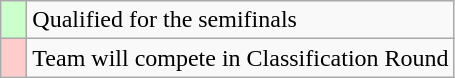<table class="wikitable">
<tr>
<td width=10px bgcolor=#ccffcc></td>
<td>Qualified for the semifinals</td>
</tr>
<tr>
<td width=10px bgcolor=#ffcccc></td>
<td>Team will compete in Classification Round</td>
</tr>
</table>
